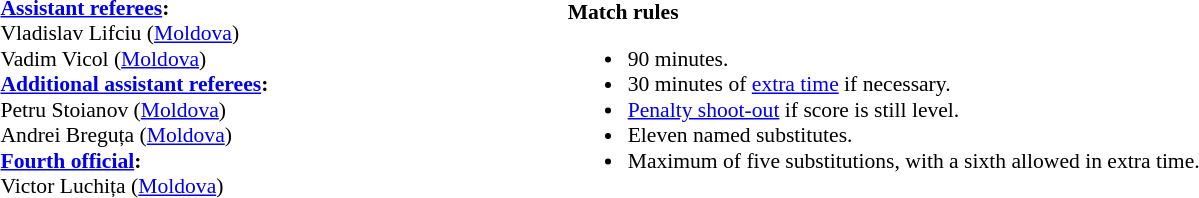<table width=100% style="font-size:90%">
<tr>
<td><br><strong><a href='#'>Assistant referees</a>:</strong>
<br>Vladislav Lifciu (<a href='#'>Moldova</a>)
<br>Vadim Vicol (<a href='#'>Moldova</a>)
<br> <strong><a href='#'>Additional assistant referees</a>:</strong>
<br>Petru Stoianov (<a href='#'>Moldova</a>)
<br>Andrei Breguța (<a href='#'>Moldova</a>)
<br><strong><a href='#'>Fourth official</a>:</strong>
<br>Victor Luchița (<a href='#'>Moldova</a>)</td>
<td><br><strong>Match rules</strong><ul><li>90 minutes.</li><li>30 minutes of <a href='#'>extra time</a> if necessary.</li><li><a href='#'>Penalty shoot-out</a> if score is still level.</li><li>Eleven named substitutes.</li><li>Maximum of five substitutions, with a sixth allowed in extra time.</li></ul></td>
</tr>
</table>
